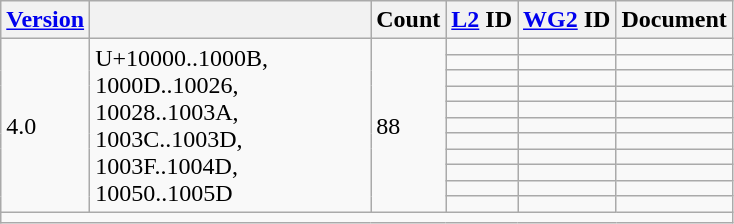<table class="wikitable collapsible sticky-header">
<tr>
<th><a href='#'>Version</a></th>
<th></th>
<th>Count</th>
<th><a href='#'>L2</a> ID</th>
<th><a href='#'>WG2</a> ID</th>
<th>Document</th>
</tr>
<tr>
<td rowspan="11">4.0</td>
<td rowspan="11" width="180">U+10000..1000B, 1000D..10026, 10028..1003A, 1003C..1003D, 1003F..1004D, 10050..1005D</td>
<td rowspan="11">88</td>
<td></td>
<td></td>
<td></td>
</tr>
<tr>
<td></td>
<td></td>
<td></td>
</tr>
<tr>
<td></td>
<td></td>
<td></td>
</tr>
<tr>
<td></td>
<td></td>
<td></td>
</tr>
<tr>
<td></td>
<td></td>
<td></td>
</tr>
<tr>
<td></td>
<td></td>
<td></td>
</tr>
<tr>
<td></td>
<td></td>
<td></td>
</tr>
<tr>
<td></td>
<td></td>
<td></td>
</tr>
<tr>
<td></td>
<td></td>
<td></td>
</tr>
<tr>
<td></td>
<td></td>
<td></td>
</tr>
<tr>
<td></td>
<td></td>
<td></td>
</tr>
<tr class="sortbottom">
<td colspan="6"></td>
</tr>
</table>
